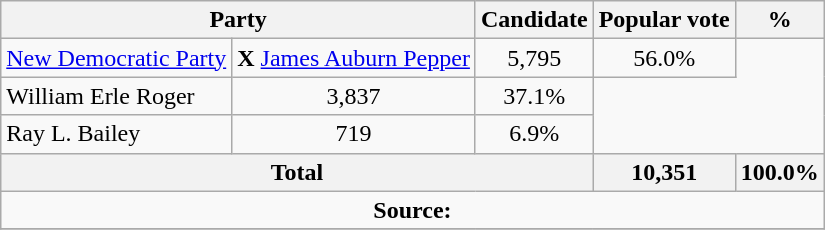<table class="wikitable">
<tr>
<th colspan="2">Party</th>
<th>Candidate</th>
<th>Popular vote</th>
<th>%</th>
</tr>
<tr>
<td><a href='#'>New Democratic Party</a></td>
<td> <strong>X</strong> <a href='#'>James Auburn Pepper</a></td>
<td align=center>5,795</td>
<td align=center>56.0%</td>
</tr>
<tr>
<td>William Erle Roger</td>
<td align=center>3,837</td>
<td align=center>37.1%</td>
</tr>
<tr>
<td>Ray L. Bailey</td>
<td align=center>719</td>
<td align=center>6.9%</td>
</tr>
<tr>
<th colspan=3>Total</th>
<th>10,351</th>
<th>100.0%</th>
</tr>
<tr>
<td align="center" colspan=5><strong>Source:</strong> </td>
</tr>
<tr>
</tr>
</table>
